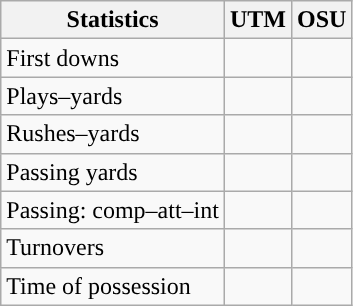<table class="wikitable" style="float:left">
<tr>
<th>Statistics</th>
<th>UTM</th>
<th>OSU</th>
</tr>
<tr>
<td>First downs</td>
<td></td>
<td></td>
</tr>
<tr>
<td>Plays–yards</td>
<td></td>
<td></td>
</tr>
<tr>
<td>Rushes–yards</td>
<td></td>
<td></td>
</tr>
<tr>
<td>Passing yards</td>
<td></td>
<td></td>
</tr>
<tr>
<td>Passing: comp–att–int</td>
<td></td>
<td></td>
</tr>
<tr>
<td>Turnovers</td>
<td></td>
<td></td>
</tr>
<tr>
<td>Time of possession</td>
<td></td>
<td></td>
</tr>
</table>
